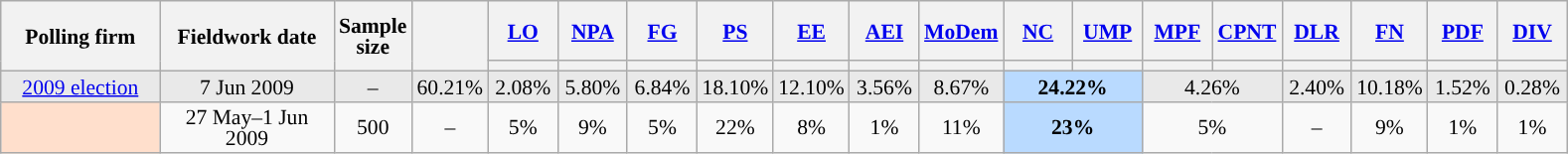<table class="wikitable sortable" style="text-align:center;font-size:90%;line-height:14px;">
<tr style="height:40px;">
<th style="width:100px;" rowspan="2">Polling firm</th>
<th style="width:110px;" rowspan="2">Fieldwork date</th>
<th style="width:35px;" rowspan="2">Sample<br>size</th>
<th style="width:30px;" rowspan="2"></th>
<th class="unsortable" style="width:40px;"><a href='#'>LO</a></th>
<th class="unsortable" style="width:40px;"><a href='#'>NPA</a></th>
<th class="unsortable" style="width:40px;"><a href='#'>FG</a></th>
<th class="unsortable" style="width:40px;"><a href='#'>PS</a></th>
<th class="unsortable" style="width:40px;"><a href='#'>EE</a></th>
<th class="unsortable" style="width:40px;"><a href='#'>AEI</a></th>
<th class="unsortable" style="width:40px;"><a href='#'>MoDem</a></th>
<th class="unsortable" style="width:40px;"><a href='#'>NC</a></th>
<th class="unsortable" style="width:40px;"><a href='#'>UMP</a></th>
<th class="unsortable" style="width:40px;"><a href='#'>MPF</a></th>
<th class="unsortable" style="width:40px;"><a href='#'>CPNT</a></th>
<th class="unsortable" style="width:40px;"><a href='#'>DLR</a></th>
<th class="unsortable" style="width:40px;"><a href='#'>FN</a></th>
<th class="unsortable" style="width:40px;"><a href='#'>PDF</a></th>
<th class="unsortable" style="width:40px;"><a href='#'>DIV</a></th>
</tr>
<tr>
<th style="background:"></th>
<th style="background:"></th>
<th style="background:"></th>
<th style="background:"></th>
<th style="background:"></th>
<th style="background:"></th>
<th style="background:"></th>
<th style="background:"></th>
<th style="background:"></th>
<th style="background:"></th>
<th style="background:"></th>
<th style="background:"></th>
<th style="background:"></th>
<th style="background:"></th>
<th style="background:"></th>
</tr>
<tr style="background:#E9E9E9;">
<td><a href='#'>2009 election</a></td>
<td data-sort-value="2009-06-07">7 Jun 2009</td>
<td>–</td>
<td>60.21%</td>
<td>2.08%</td>
<td>5.80%</td>
<td>6.84%</td>
<td>18.10%</td>
<td>12.10%</td>
<td>3.56%</td>
<td>8.67%</td>
<td style="background:#B9DAFF;" colspan="2"><strong>24.22%</strong></td>
<td colspan="2">4.26%</td>
<td>2.40%</td>
<td>10.18%</td>
<td>1.52%</td>
<td>0.28%</td>
</tr>
<tr>
<td style="background:#FFDFCC;"></td>
<td data-sort-value="2009-06-01">27 May–1 Jun 2009</td>
<td>500</td>
<td>–</td>
<td>5%</td>
<td>9%</td>
<td>5%</td>
<td>22%</td>
<td>8%</td>
<td>1%</td>
<td>11%</td>
<td style="background:#B9DAFF;" colspan="2"><strong>23%</strong></td>
<td colspan="2">5%</td>
<td>–</td>
<td>9%</td>
<td>1%</td>
<td>1%</td>
</tr>
</table>
